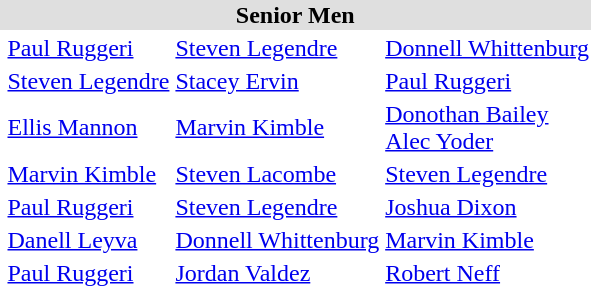<table>
<tr style="background:#dfdfdf;">
<td colspan="4" style="text-align:center;"><strong>Senior Men</strong></td>
</tr>
<tr>
<th scope=row style="text-align:left"></th>
<td><a href='#'>Paul Ruggeri</a></td>
<td><a href='#'>Steven Legendre</a></td>
<td><a href='#'>Donnell Whittenburg</a></td>
</tr>
<tr>
<th scope=row style="text-align:left"></th>
<td><a href='#'>Steven Legendre</a></td>
<td><a href='#'>Stacey Ervin</a></td>
<td><a href='#'>Paul Ruggeri</a></td>
</tr>
<tr>
<th scope=row style="text-align:left"></th>
<td><a href='#'>Ellis Mannon</a></td>
<td><a href='#'>Marvin Kimble</a></td>
<td><a href='#'>Donothan Bailey</a><br><a href='#'>Alec Yoder</a></td>
</tr>
<tr>
<th scope=row style="text-align:left"></th>
<td><a href='#'>Marvin Kimble</a></td>
<td><a href='#'>Steven Lacombe</a></td>
<td><a href='#'>Steven Legendre</a></td>
</tr>
<tr>
<th scope=row style="text-align:left"></th>
<td><a href='#'>Paul Ruggeri</a></td>
<td><a href='#'>Steven Legendre</a></td>
<td><a href='#'>Joshua Dixon</a></td>
</tr>
<tr>
<th scope=row style="text-align:left"></th>
<td><a href='#'>Danell Leyva</a></td>
<td><a href='#'>Donnell Whittenburg</a></td>
<td><a href='#'>Marvin Kimble</a></td>
</tr>
<tr>
<th scope=row style="text-align:left"></th>
<td><a href='#'>Paul Ruggeri</a></td>
<td><a href='#'>Jordan Valdez</a></td>
<td><a href='#'>Robert Neff</a></td>
</tr>
</table>
